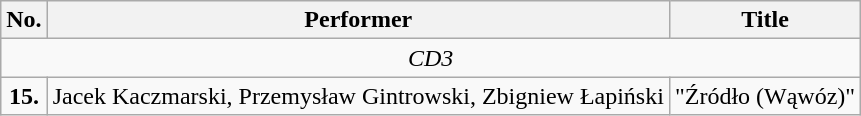<table class="wikitable">
<tr>
<th>No.</th>
<th>Performer</th>
<th>Title</th>
</tr>
<tr>
<td colspan="3" style="text-align:center"><em>CD3</em></td>
</tr>
<tr>
<td style="text-align:center"><strong>15.</strong></td>
<td>Jacek Kaczmarski, Przemysław Gintrowski, Zbigniew Łapiński</td>
<td>"Źródło (Wąwóz)"</td>
</tr>
</table>
